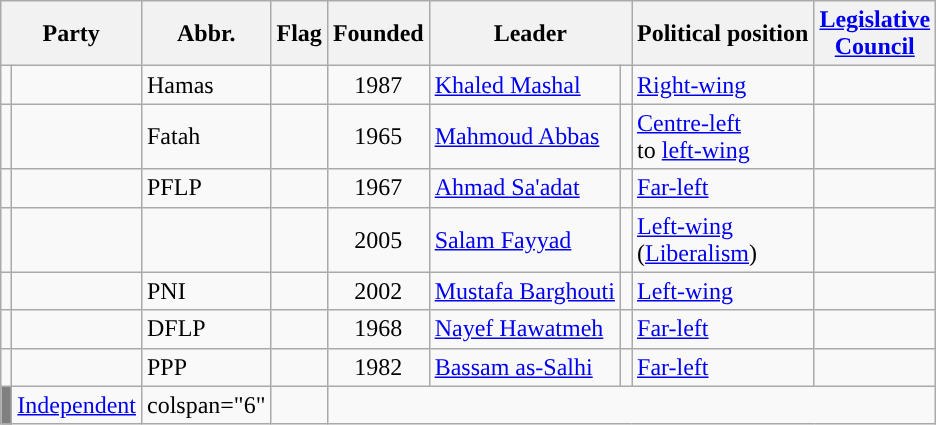<table class="wikitable sortable">
<tr>
<th colspan="2">Party</th>
<th>Abbr.</th>
<th>Flag</th>
<th>Founded</th>
<th colspan="2">Leader</th>
<th>Political position</th>
<th><a href='#'>Legislative<br>Council</a></th>
</tr>
<tr>
<td style="background-color:"></td>
<td></td>
<td>Hamas<br></td>
<td></td>
<td align="center">1987</td>
<td><a href='#'>Khaled Mashal</a></td>
<td></td>
<td><a href='#'>Right-wing</a></td>
<td></td>
</tr>
<tr>
<td style="background-color:"></td>
<td></td>
<td>Fatah<br></td>
<td></td>
<td align="center">1965</td>
<td><a href='#'>Mahmoud Abbas</a></td>
<td></td>
<td><a href='#'>Centre-left</a><br>to <a href='#'>left-wing</a></td>
<td></td>
</tr>
<tr>
<td style="background-color:"></td>
<td></td>
<td>PFLP</td>
<td></td>
<td align="center">1967</td>
<td><a href='#'>Ahmad Sa'adat</a></td>
<td></td>
<td><a href='#'>Far-left</a></td>
<td></td>
</tr>
<tr>
<td style="background-color:"></td>
<td></td>
<td></td>
<td></td>
<td align="center">2005</td>
<td><a href='#'>Salam Fayyad</a></td>
<td></td>
<td><a href='#'>Left-wing</a><br>(<a href='#'>Liberalism</a>)</td>
<td></td>
</tr>
<tr>
<td style="background-color:"></td>
<td></td>
<td>PNI</td>
<td></td>
<td align="center">2002</td>
<td><a href='#'>Mustafa Barghouti</a></td>
<td></td>
<td><a href='#'>Left-wing</a></td>
<td></td>
</tr>
<tr>
<td style="background-color:"></td>
<td></td>
<td>DFLP</td>
<td></td>
<td align="center">1968</td>
<td><a href='#'>Nayef Hawatmeh</a></td>
<td></td>
<td><a href='#'>Far-left</a></td>
<td></td>
</tr>
<tr>
<td style="background-color:"></td>
<td></td>
<td>PPP</td>
<td></td>
<td align="center">1982</td>
<td><a href='#'>Bassam as-Salhi</a></td>
<td></td>
<td><a href='#'>Far-left</a></td>
<td></td>
</tr>
<tr>
<td style="background-color: grey"></td>
<td><a href='#'>Independent</a></td>
<td>colspan="6" </td>
<td></td>
</tr>
</table>
